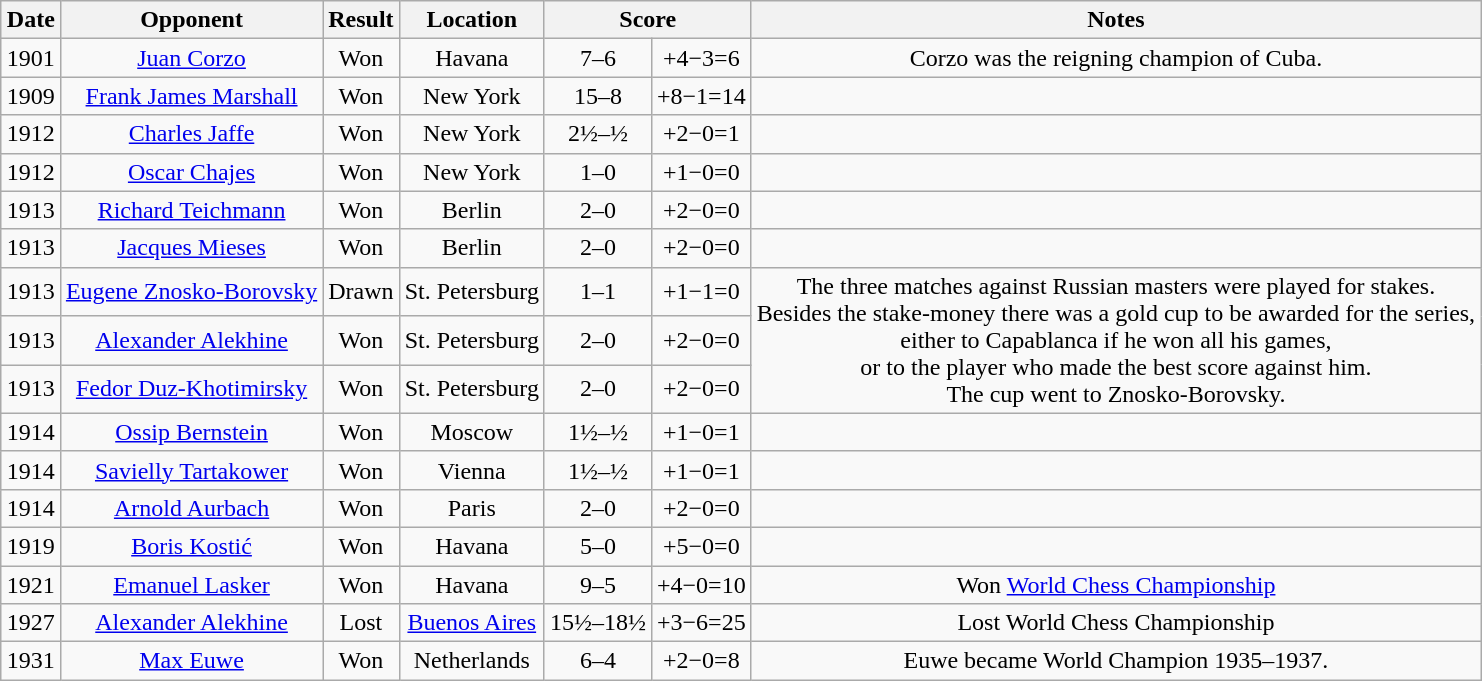<table class="wikitable" style="text-align:center; margin:1em auto 1em auto">
<tr>
<th>Date</th>
<th>Opponent</th>
<th>Result</th>
<th class="unsortable">Location</th>
<th class="unsortable" colspan="2">Score</th>
<th class="unsortable">Notes<br></th>
</tr>
<tr>
<td>1901</td>
<td><a href='#'>Juan Corzo</a></td>
<td>Won</td>
<td>Havana</td>
<td>7–6</td>
<td>+4−3=6</td>
<td>Corzo was the reigning champion of Cuba.</td>
</tr>
<tr>
<td>1909</td>
<td><a href='#'>Frank James Marshall</a></td>
<td>Won</td>
<td>New York</td>
<td>15–8</td>
<td>+8−1=14</td>
<td> </td>
</tr>
<tr>
<td>1912</td>
<td><a href='#'>Charles Jaffe</a></td>
<td>Won</td>
<td>New York</td>
<td>2½–½</td>
<td>+2−0=1</td>
<td> </td>
</tr>
<tr>
<td>1912</td>
<td><a href='#'>Oscar Chajes</a></td>
<td>Won</td>
<td>New York</td>
<td>1–0</td>
<td>+1−0=0</td>
<td> </td>
</tr>
<tr>
<td>1913</td>
<td><a href='#'>Richard Teichmann</a></td>
<td>Won</td>
<td>Berlin</td>
<td>2–0</td>
<td>+2−0=0</td>
<td> </td>
</tr>
<tr>
<td>1913</td>
<td><a href='#'>Jacques Mieses</a></td>
<td>Won</td>
<td>Berlin</td>
<td>2–0</td>
<td>+2−0=0</td>
<td> </td>
</tr>
<tr>
<td>1913</td>
<td><a href='#'>Eugene Znosko-Borovsky</a></td>
<td>Drawn</td>
<td>St. Petersburg</td>
<td>1–1</td>
<td>+1−1=0</td>
<td rowspan="3">The three matches against Russian masters were played for stakes.<br> Besides the stake-money there was a gold cup to be awarded for the series,<br> either to Capablanca if he won all his games,<br> or to the player who made the best score against him.<br> The cup went to Znosko-Borovsky.</td>
</tr>
<tr>
<td>1913</td>
<td><a href='#'>Alexander Alekhine</a></td>
<td>Won</td>
<td>St. Petersburg</td>
<td>2–0</td>
<td>+2−0=0</td>
</tr>
<tr>
<td>1913</td>
<td><a href='#'>Fedor Duz-Khotimirsky</a></td>
<td>Won</td>
<td>St. Petersburg</td>
<td>2–0</td>
<td>+2−0=0</td>
</tr>
<tr>
<td>1914</td>
<td><a href='#'>Ossip Bernstein</a></td>
<td>Won</td>
<td>Moscow</td>
<td>1½–½</td>
<td>+1−0=1</td>
<td> </td>
</tr>
<tr>
<td>1914</td>
<td><a href='#'>Savielly Tartakower</a></td>
<td>Won</td>
<td>Vienna</td>
<td>1½–½</td>
<td>+1−0=1</td>
<td> </td>
</tr>
<tr>
<td>1914</td>
<td><a href='#'>Arnold Aurbach</a></td>
<td>Won</td>
<td>Paris</td>
<td>2–0</td>
<td>+2−0=0</td>
<td> </td>
</tr>
<tr>
<td>1919</td>
<td><a href='#'>Boris Kostić</a></td>
<td>Won</td>
<td>Havana</td>
<td>5–0</td>
<td>+5−0=0</td>
<td> </td>
</tr>
<tr>
<td>1921</td>
<td><a href='#'>Emanuel Lasker</a></td>
<td>Won</td>
<td>Havana</td>
<td>9–5</td>
<td>+4−0=10</td>
<td>Won <a href='#'>World Chess Championship</a></td>
</tr>
<tr>
<td>1927</td>
<td><a href='#'>Alexander Alekhine</a></td>
<td>Lost</td>
<td><a href='#'>Buenos Aires</a></td>
<td>15½–18½</td>
<td>+3−6=25</td>
<td>Lost World Chess Championship</td>
</tr>
<tr>
<td>1931</td>
<td><a href='#'>Max Euwe</a></td>
<td>Won</td>
<td>Netherlands</td>
<td>6–4</td>
<td>+2−0=8</td>
<td>Euwe became World Champion 1935–1937.</td>
</tr>
</table>
